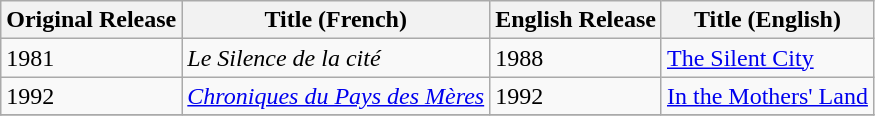<table class="wikitable sortable">
<tr>
<th>Original Release</th>
<th>Title (French)</th>
<th>English Release</th>
<th>Title (English)</th>
</tr>
<tr>
<td>1981</td>
<td><em>Le Silence de la cité</em></td>
<td>1988</td>
<td><a href='#'>The Silent City</a></td>
</tr>
<tr>
<td>1992</td>
<td><em><a href='#'>Chroniques du Pays des Mères</a></em></td>
<td>1992</td>
<td><a href='#'>In the Mothers' Land</a></td>
</tr>
<tr>
</tr>
</table>
